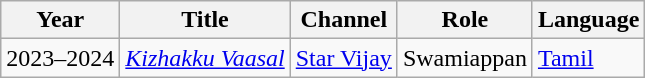<table class="wikitable sortable">
<tr>
<th>Year</th>
<th>Title</th>
<th>Channel</th>
<th>Role</th>
<th>Language</th>
</tr>
<tr>
<td>2023–2024</td>
<td><em><a href='#'>Kizhakku Vaasal</a></em></td>
<td><a href='#'>Star Vijay</a></td>
<td>Swamiappan</td>
<td><a href='#'>Tamil</a></td>
</tr>
</table>
